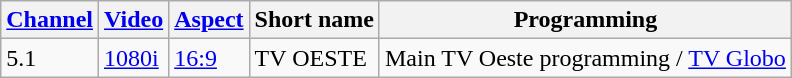<table class="wikitable">
<tr>
<th><a href='#'>Channel</a></th>
<th><a href='#'>Video</a></th>
<th><a href='#'>Aspect</a></th>
<th>Short name</th>
<th>Programming</th>
</tr>
<tr>
<td>5.1</td>
<td><a href='#'>1080i</a></td>
<td><a href='#'>16:9</a></td>
<td>TV OESTE</td>
<td>Main TV Oeste programming / <a href='#'>TV Globo</a></td>
</tr>
</table>
